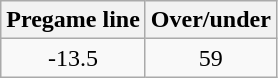<table class="wikitable" style="margin-left: auto; margin-right: auto; border: none; display: inline-table;">
<tr align="center">
<th style=>Pregame line</th>
<th style=>Over/under</th>
</tr>
<tr align="center">
<td>-13.5</td>
<td>59</td>
</tr>
</table>
